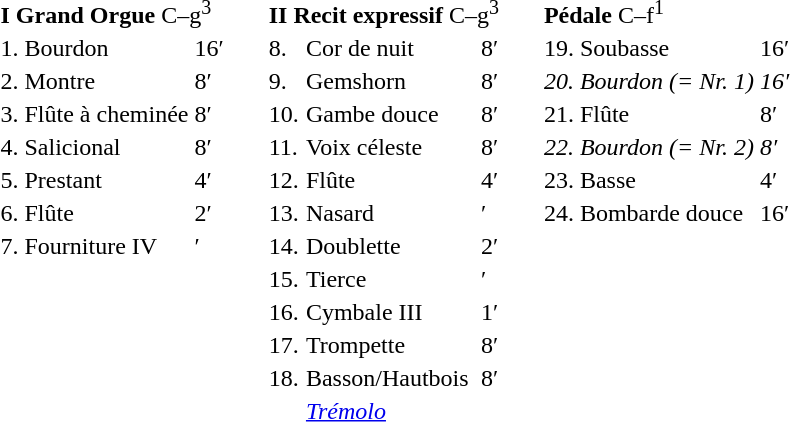<table border="0" cellspacing="20" cellpadding="12" style="border-collapse:collapse;">
<tr>
<td style="vertical-align:top"><br><table border="0">
<tr>
<td colspan=3><strong>I Grand Orgue</strong> C–g<sup>3</sup><br></td>
</tr>
<tr>
<td>1.</td>
<td>Bourdon</td>
<td>16′</td>
</tr>
<tr>
<td>2.</td>
<td>Montre</td>
<td>8′</td>
</tr>
<tr>
<td>3.</td>
<td>Flûte à cheminée</td>
<td>8′</td>
</tr>
<tr>
<td>4.</td>
<td>Salicional</td>
<td>8′</td>
</tr>
<tr>
<td>5.</td>
<td>Prestant</td>
<td>4′</td>
</tr>
<tr>
<td>6.</td>
<td>Flûte</td>
<td>2′</td>
</tr>
<tr>
<td>7.</td>
<td>Fourniture IV</td>
<td>′</td>
</tr>
</table>
</td>
<td style="vertical-align:top"><br><table border="0">
<tr>
<td colspan=3><strong>II Recit expressif</strong> C–g<sup>3</sup><br></td>
</tr>
<tr>
<td>8.</td>
<td>Cor de nuit</td>
<td>8′</td>
</tr>
<tr>
<td>9.</td>
<td>Gemshorn</td>
<td>8′</td>
</tr>
<tr>
<td>10.</td>
<td>Gambe douce</td>
<td>8′</td>
</tr>
<tr>
<td>11.</td>
<td>Voix céleste</td>
<td>8′</td>
</tr>
<tr>
<td>12.</td>
<td>Flûte</td>
<td>4′</td>
</tr>
<tr>
<td>13.</td>
<td>Nasard</td>
<td>′</td>
</tr>
<tr>
<td>14.</td>
<td>Doublette</td>
<td>2′</td>
</tr>
<tr>
<td>15.</td>
<td>Tierce</td>
<td>′</td>
</tr>
<tr>
<td>16.</td>
<td>Cymbale III</td>
<td>1′</td>
</tr>
<tr>
<td>17.</td>
<td>Trompette</td>
<td>8′</td>
</tr>
<tr>
<td>18.</td>
<td>Basson/Hautbois</td>
<td>8′</td>
</tr>
<tr>
<td></td>
<td><em><a href='#'>Trémolo</a></em></td>
</tr>
</table>
</td>
<td style="vertical-align:top"><br><table border="0">
<tr>
<td colspan=3><strong>Pédale</strong> C–f<sup>1</sup><br></td>
</tr>
<tr>
<td>19.</td>
<td>Soubasse</td>
<td>16′</td>
</tr>
<tr>
<td><em>20.</em></td>
<td><em>Bourdon (= Nr. 1)</em></td>
<td><em>16′</em></td>
</tr>
<tr>
<td>21.</td>
<td>Flûte</td>
<td>8′</td>
</tr>
<tr>
<td><em>22.</em></td>
<td><em>Bourdon (= Nr. 2)</em></td>
<td><em>8′</em></td>
</tr>
<tr>
<td>23.</td>
<td>Basse</td>
<td>4′</td>
</tr>
<tr>
<td>24.</td>
<td>Bombarde douce</td>
<td>16′</td>
</tr>
</table>
</td>
</tr>
</table>
